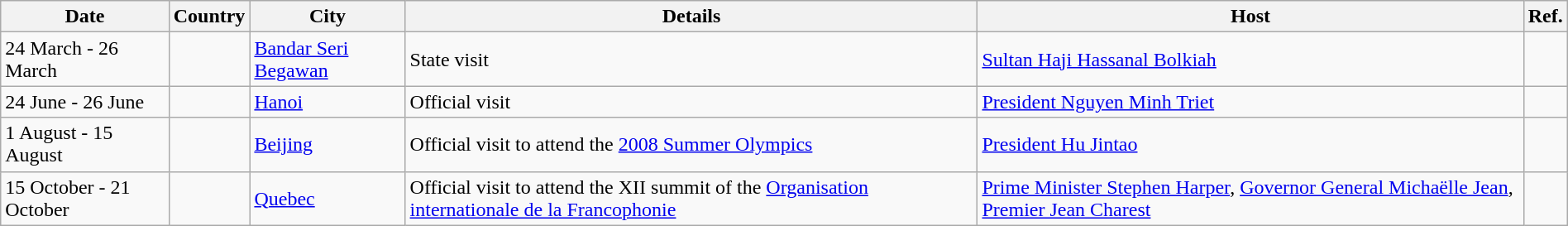<table class="wikitable sortable" border="1" style="margin: 1em auto 1em auto">
<tr>
<th>Date</th>
<th>Country</th>
<th>City</th>
<th>Details</th>
<th>Host</th>
<th>Ref.</th>
</tr>
<tr>
<td>24 March - 26 March</td>
<td></td>
<td><a href='#'>Bandar Seri Begawan</a></td>
<td>State visit</td>
<td><a href='#'>Sultan Haji Hassanal Bolkiah</a></td>
<td></td>
</tr>
<tr>
<td>24 June - 26 June</td>
<td></td>
<td><a href='#'>Hanoi</a></td>
<td>Official visit</td>
<td><a href='#'>President Nguyen Minh Triet</a></td>
<td></td>
</tr>
<tr>
<td>1 August - 15 August</td>
<td></td>
<td><a href='#'>Beijing</a></td>
<td>Official visit to attend the <a href='#'>2008 Summer Olympics</a></td>
<td><a href='#'>President Hu Jintao</a></td>
<td></td>
</tr>
<tr>
<td>15 October - 21 October</td>
<td></td>
<td><a href='#'>Quebec</a></td>
<td>Official visit to attend the XII summit of the <a href='#'>Organisation internationale de la Francophonie</a></td>
<td><a href='#'>Prime Minister Stephen Harper</a>, <a href='#'>Governor General Michaëlle Jean</a>, <a href='#'>Premier Jean Charest</a></td>
<td></td>
</tr>
</table>
